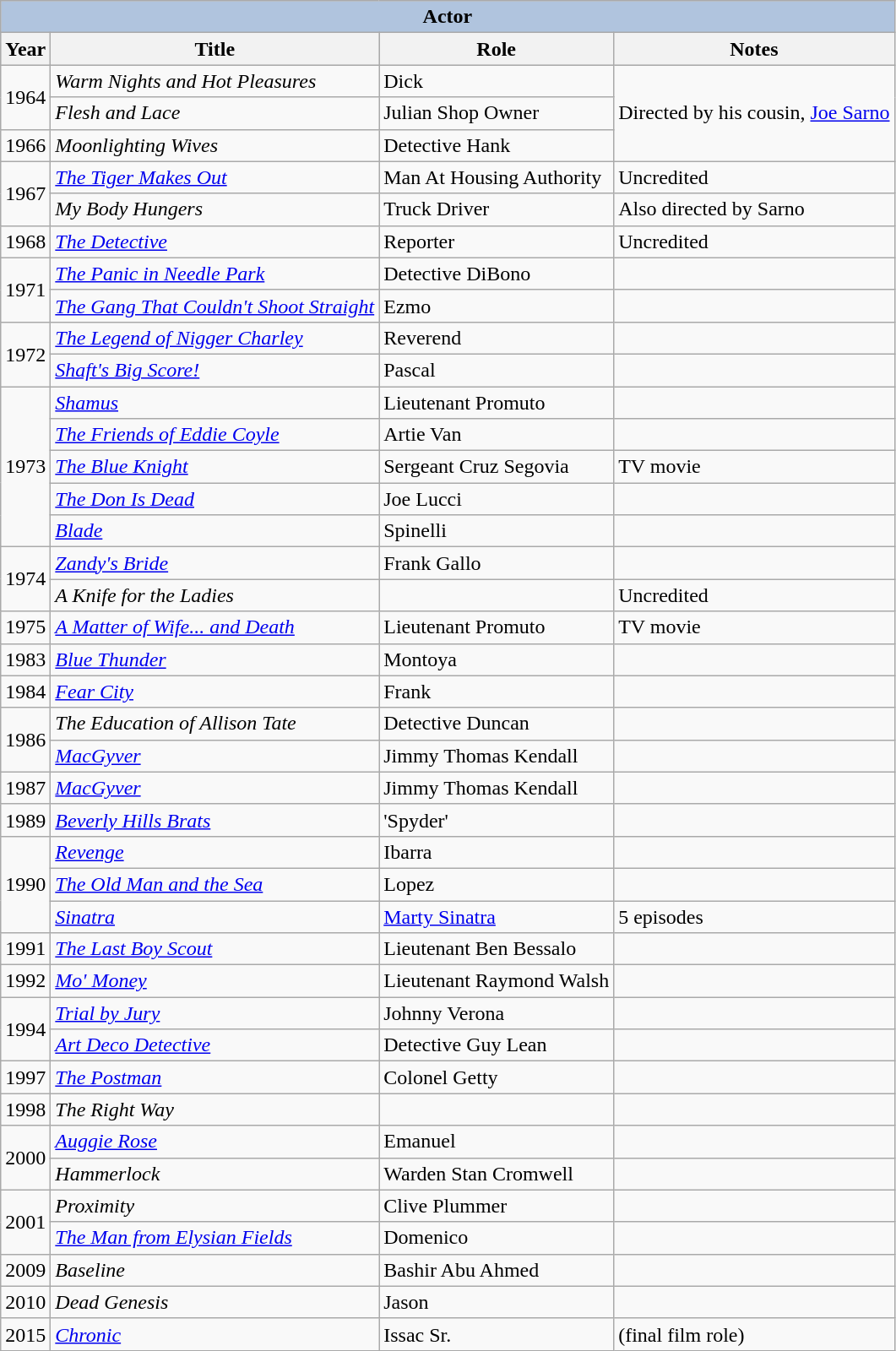<table class="wikitable sortable">
<tr style="background:#ccc; text-align:center;">
<th colspan="4" style="background: LightSteelBlue;">Actor</th>
</tr>
<tr style="background:#ccc; text-align:center;">
<th>Year</th>
<th>Title</th>
<th>Role</th>
<th>Notes</th>
</tr>
<tr>
<td rowspan="2">1964</td>
<td><em>Warm Nights and Hot Pleasures</em></td>
<td>Dick</td>
<td rowspan="3">Directed by his cousin, <a href='#'>Joe Sarno</a></td>
</tr>
<tr>
<td><em>Flesh and Lace</em></td>
<td>Julian Shop Owner</td>
</tr>
<tr>
<td>1966</td>
<td><em>Moonlighting Wives</em></td>
<td>Detective Hank</td>
</tr>
<tr>
<td rowspan="2">1967</td>
<td><em><a href='#'>The Tiger Makes Out</a></em></td>
<td>Man At Housing Authority</td>
<td>Uncredited</td>
</tr>
<tr>
<td><em>My Body Hungers</em></td>
<td>Truck Driver</td>
<td>Also directed by Sarno</td>
</tr>
<tr>
<td>1968</td>
<td><em><a href='#'>The Detective</a></em></td>
<td>Reporter</td>
<td>Uncredited</td>
</tr>
<tr>
<td rowspan="2">1971</td>
<td><em><a href='#'>The Panic in Needle Park</a></em></td>
<td>Detective DiBono</td>
<td></td>
</tr>
<tr>
<td><em><a href='#'>The Gang That Couldn't Shoot Straight</a></em></td>
<td>Ezmo</td>
<td></td>
</tr>
<tr>
<td rowspan="2">1972</td>
<td><em><a href='#'>The Legend of Nigger Charley</a></em></td>
<td>Reverend</td>
<td></td>
</tr>
<tr>
<td><em><a href='#'>Shaft's Big Score!</a></em></td>
<td>Pascal</td>
<td></td>
</tr>
<tr>
<td rowspan="5">1973</td>
<td><em><a href='#'>Shamus</a></em></td>
<td>Lieutenant Promuto</td>
<td></td>
</tr>
<tr>
<td><em><a href='#'>The Friends of Eddie Coyle</a></em></td>
<td>Artie Van</td>
<td></td>
</tr>
<tr>
<td><em><a href='#'>The Blue Knight</a></em></td>
<td>Sergeant Cruz Segovia</td>
<td>TV movie</td>
</tr>
<tr>
<td><em><a href='#'>The Don Is Dead</a></em></td>
<td>Joe Lucci</td>
<td></td>
</tr>
<tr>
<td><em><a href='#'>Blade</a></em></td>
<td>Spinelli</td>
<td></td>
</tr>
<tr>
<td rowspan="2">1974</td>
<td><em><a href='#'>Zandy's Bride</a></em></td>
<td>Frank Gallo</td>
<td></td>
</tr>
<tr>
<td><em>A Knife for the Ladies</em></td>
<td></td>
<td>Uncredited</td>
</tr>
<tr>
<td>1975</td>
<td><em><a href='#'>A Matter of Wife... and Death</a></em></td>
<td>Lieutenant Promuto</td>
<td>TV movie</td>
</tr>
<tr>
<td>1983</td>
<td><em><a href='#'>Blue Thunder</a></em></td>
<td>Montoya</td>
<td></td>
</tr>
<tr>
<td>1984</td>
<td><em><a href='#'>Fear City</a></em></td>
<td>Frank</td>
<td></td>
</tr>
<tr>
<td rowspan="2">1986</td>
<td><em>The Education of Allison Tate</em></td>
<td>Detective Duncan</td>
<td></td>
</tr>
<tr>
<td><em><a href='#'>MacGyver</a></em></td>
<td>Jimmy Thomas Kendall</td>
<td></td>
</tr>
<tr>
<td>1987</td>
<td><em><a href='#'>MacGyver</a></em></td>
<td>Jimmy Thomas Kendall</td>
<td></td>
</tr>
<tr>
<td>1989</td>
<td><em><a href='#'>Beverly Hills Brats</a></em></td>
<td>'Spyder'</td>
<td></td>
</tr>
<tr>
<td rowspan="3">1990</td>
<td><em><a href='#'>Revenge</a></em></td>
<td>Ibarra</td>
<td></td>
</tr>
<tr>
<td><em><a href='#'>The Old Man and the Sea</a></em></td>
<td>Lopez</td>
<td></td>
</tr>
<tr>
<td><em><a href='#'>Sinatra</a></em></td>
<td><a href='#'>Marty Sinatra</a></td>
<td>5 episodes</td>
</tr>
<tr>
<td>1991</td>
<td><em><a href='#'>The Last Boy Scout</a></em></td>
<td>Lieutenant Ben Bessalo</td>
<td></td>
</tr>
<tr>
<td>1992</td>
<td><em><a href='#'>Mo' Money</a></em></td>
<td>Lieutenant Raymond Walsh</td>
<td></td>
</tr>
<tr>
<td rowspan="2">1994</td>
<td><em><a href='#'>Trial by Jury</a></em></td>
<td>Johnny Verona</td>
<td></td>
</tr>
<tr>
<td><em><a href='#'>Art Deco Detective</a></em></td>
<td>Detective Guy Lean</td>
<td></td>
</tr>
<tr>
<td>1997</td>
<td><em><a href='#'>The Postman</a></em></td>
<td>Colonel Getty</td>
<td></td>
</tr>
<tr>
<td>1998</td>
<td><em>The Right Way</em></td>
<td></td>
<td></td>
</tr>
<tr>
<td rowspan="2">2000</td>
<td><em><a href='#'>Auggie Rose</a></em></td>
<td>Emanuel</td>
<td></td>
</tr>
<tr>
<td><em>Hammerlock</em></td>
<td>Warden Stan Cromwell</td>
<td></td>
</tr>
<tr>
<td rowspan="2">2001</td>
<td><em>Proximity</em></td>
<td>Clive Plummer</td>
<td></td>
</tr>
<tr>
<td><em><a href='#'>The Man from Elysian Fields</a></em></td>
<td>Domenico</td>
<td></td>
</tr>
<tr>
<td>2009</td>
<td><em>Baseline</em></td>
<td>Bashir Abu Ahmed</td>
<td></td>
</tr>
<tr>
<td>2010</td>
<td><em>Dead Genesis</em></td>
<td>Jason</td>
<td></td>
</tr>
<tr>
<td>2015</td>
<td><em><a href='#'>Chronic</a></em></td>
<td>Issac Sr.</td>
<td>(final film role)</td>
</tr>
</table>
